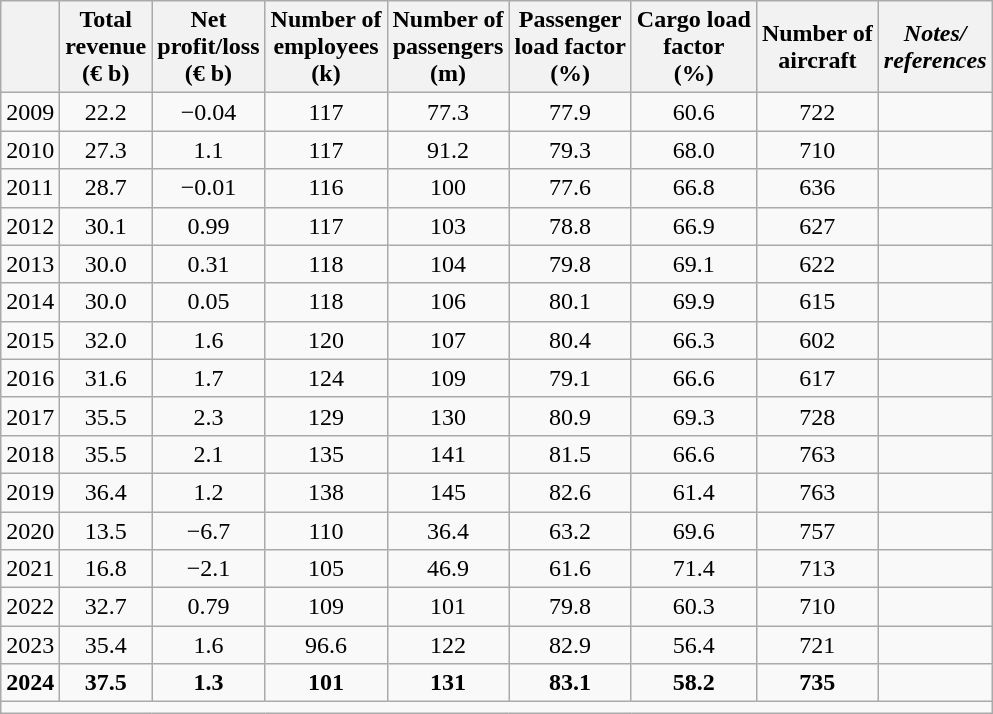<table class="wikitable" style="text-align:center;">
<tr>
<th></th>
<th>Total<br>revenue<br>(€ b)</th>
<th>Net<br>profit/loss<br>(€ b)</th>
<th>Number of<br>employees<br>(k)</th>
<th>Number of<br>passengers<br>(m)</th>
<th>Passenger<br>load factor<br>(%)</th>
<th>Cargo load<br>factor<br>(%)</th>
<th>Number of<br>aircraft</th>
<th><em>Notes/<br>references</em></th>
</tr>
<tr>
<td style="text-align:left;">2009</td>
<td>22.2</td>
<td><span>−0.04</span></td>
<td>117</td>
<td>77.3</td>
<td>77.9</td>
<td>60.6</td>
<td>722</td>
<td></td>
</tr>
<tr>
<td style="text-align:left;">2010</td>
<td>27.3</td>
<td>1.1</td>
<td>117</td>
<td>91.2</td>
<td>79.3</td>
<td>68.0</td>
<td>710</td>
<td></td>
</tr>
<tr>
<td style="text-align:left;">2011</td>
<td>28.7</td>
<td><span>−0.01</span></td>
<td>116</td>
<td>100</td>
<td>77.6</td>
<td>66.8</td>
<td>636</td>
<td></td>
</tr>
<tr>
<td style="text-align:left;">2012</td>
<td>30.1</td>
<td>0.99</td>
<td>117</td>
<td>103</td>
<td>78.8</td>
<td>66.9</td>
<td>627</td>
<td></td>
</tr>
<tr>
<td style="text-align:left;">2013</td>
<td>30.0</td>
<td>0.31</td>
<td>118</td>
<td>104</td>
<td>79.8</td>
<td>69.1</td>
<td>622</td>
<td></td>
</tr>
<tr>
<td style="text-align:left;">2014</td>
<td>30.0</td>
<td>0.05</td>
<td>118</td>
<td>106</td>
<td>80.1</td>
<td>69.9</td>
<td>615</td>
<td></td>
</tr>
<tr>
<td style="text-align:left;">2015</td>
<td>32.0</td>
<td>1.6</td>
<td>120</td>
<td>107</td>
<td>80.4</td>
<td>66.3</td>
<td>602</td>
<td></td>
</tr>
<tr>
<td style="text-align:left;">2016</td>
<td>31.6</td>
<td>1.7</td>
<td>124</td>
<td>109</td>
<td>79.1</td>
<td>66.6</td>
<td>617</td>
<td></td>
</tr>
<tr>
<td>2017</td>
<td>35.5</td>
<td>2.3</td>
<td>129</td>
<td>130</td>
<td>80.9</td>
<td>69.3</td>
<td>728</td>
<td></td>
</tr>
<tr>
<td>2018</td>
<td>35.5</td>
<td>2.1</td>
<td>135</td>
<td>141</td>
<td>81.5</td>
<td>66.6</td>
<td>763</td>
<td></td>
</tr>
<tr>
<td>2019</td>
<td>36.4</td>
<td>1.2</td>
<td>138</td>
<td>145</td>
<td>82.6</td>
<td>61.4</td>
<td>763</td>
<td></td>
</tr>
<tr>
<td>2020</td>
<td>13.5</td>
<td><span>−6.7</span></td>
<td>110</td>
<td>36.4</td>
<td>63.2</td>
<td>69.6</td>
<td>757</td>
<td></td>
</tr>
<tr>
<td>2021</td>
<td>16.8</td>
<td><span>−2.1</span></td>
<td>105</td>
<td>46.9</td>
<td>61.6</td>
<td>71.4</td>
<td>713</td>
<td></td>
</tr>
<tr>
<td>2022</td>
<td>32.7</td>
<td>0.79</td>
<td>109</td>
<td>101</td>
<td>79.8</td>
<td>60.3</td>
<td>710</td>
<td></td>
</tr>
<tr>
<td>2023</td>
<td>35.4</td>
<td>1.6</td>
<td>96.6</td>
<td>122</td>
<td>82.9</td>
<td>56.4</td>
<td>721</td>
<td></td>
</tr>
<tr>
<td><strong>2024</strong></td>
<td><strong>37.5</strong></td>
<td><strong>1.3</strong></td>
<td><strong>101</strong></td>
<td><strong>131</strong></td>
<td><strong>83.1</strong></td>
<td><strong>58.2</strong></td>
<td><strong>735</strong></td>
<td></td>
</tr>
<tr>
<td colspan="9" style="text-align:left;"></td>
</tr>
</table>
